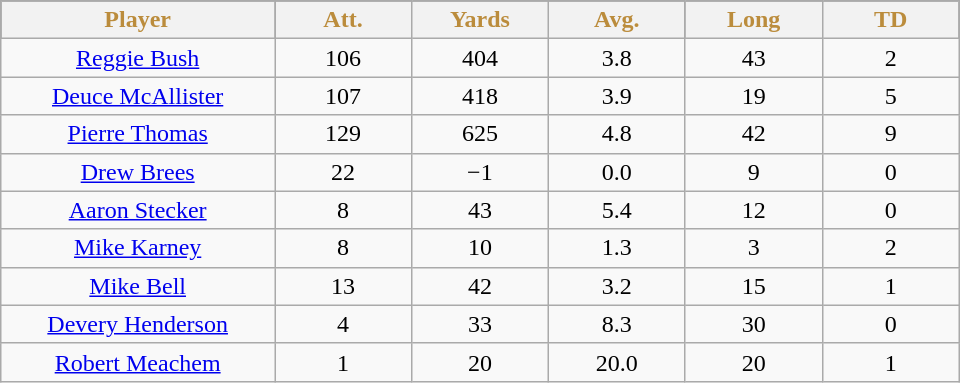<table class="wikitable">
<tr style="background:black; color:#BB8C3C">
<th bgcolor="#DDDDFF" width="20%">Player</th>
<th bgcolor="#DDDDFF" width="10%">Att.</th>
<th bgcolor="#DDDDFF" width="10%">Yards</th>
<th bgcolor="#DDDDFF" width="10%">Avg.</th>
<th bgcolor="#DDDDFF" width="10%">Long</th>
<th bgcolor="#DDDDFF" width="10%">TD</th>
</tr>
<tr align="center">
<td><a href='#'>Reggie Bush</a></td>
<td>106</td>
<td>404</td>
<td>3.8</td>
<td>43</td>
<td>2</td>
</tr>
<tr align="center">
<td><a href='#'>Deuce McAllister</a></td>
<td>107</td>
<td>418</td>
<td>3.9</td>
<td>19</td>
<td>5</td>
</tr>
<tr align="center">
<td><a href='#'>Pierre Thomas</a></td>
<td>129</td>
<td>625</td>
<td>4.8</td>
<td>42</td>
<td>9</td>
</tr>
<tr align="center">
<td><a href='#'>Drew Brees</a></td>
<td>22</td>
<td>−1</td>
<td>0.0</td>
<td>9</td>
<td>0</td>
</tr>
<tr align="center">
<td><a href='#'>Aaron Stecker</a></td>
<td>8</td>
<td>43</td>
<td>5.4</td>
<td>12</td>
<td>0</td>
</tr>
<tr align="center">
<td><a href='#'>Mike Karney</a></td>
<td>8</td>
<td>10</td>
<td>1.3</td>
<td>3</td>
<td>2</td>
</tr>
<tr align="center">
<td><a href='#'>Mike Bell</a></td>
<td>13</td>
<td>42</td>
<td>3.2</td>
<td>15</td>
<td>1</td>
</tr>
<tr align="center">
<td><a href='#'>Devery Henderson</a></td>
<td>4</td>
<td>33</td>
<td>8.3</td>
<td>30</td>
<td>0</td>
</tr>
<tr align="center">
<td><a href='#'>Robert Meachem</a></td>
<td>1</td>
<td>20</td>
<td>20.0</td>
<td>20</td>
<td>1</td>
</tr>
</table>
